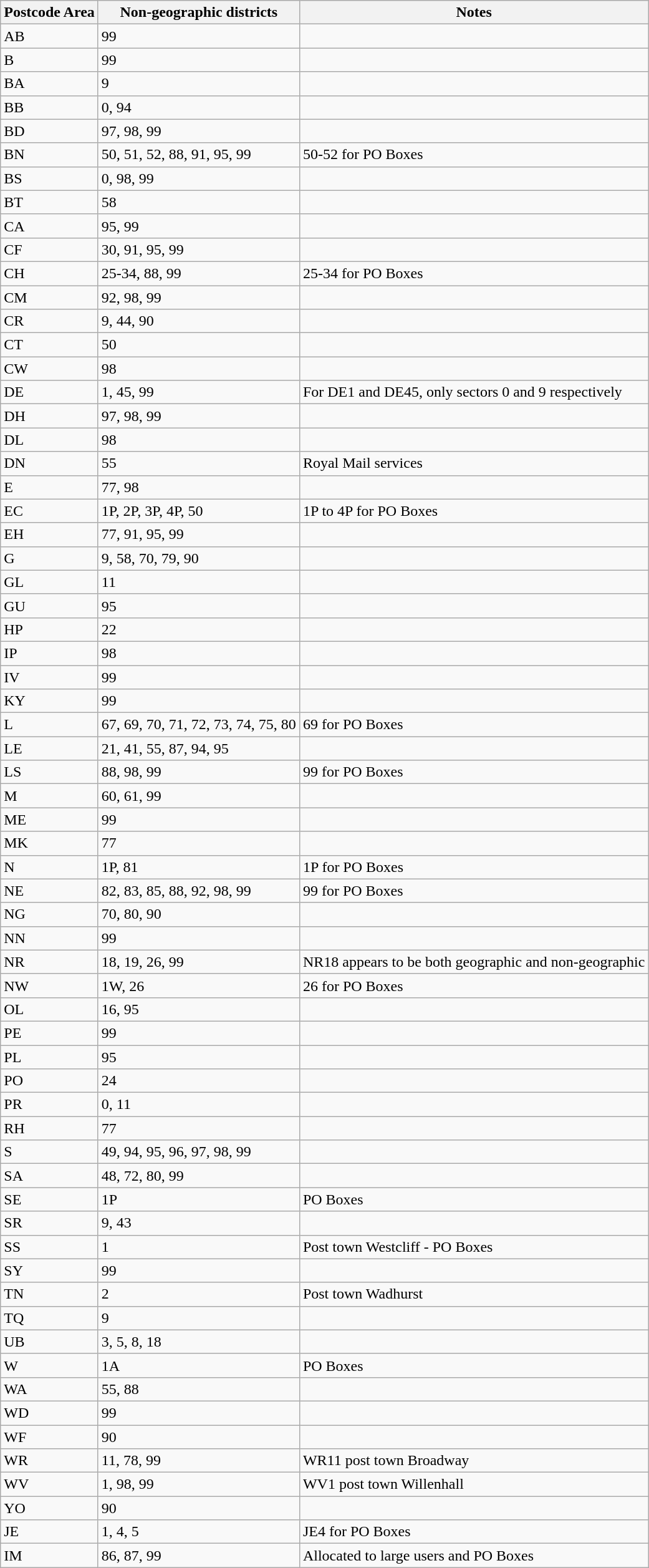<table class="wikitable">
<tr>
<th>Postcode Area</th>
<th>Non-geographic districts</th>
<th>Notes</th>
</tr>
<tr>
<td>AB</td>
<td>99</td>
<td></td>
</tr>
<tr>
<td>B</td>
<td>99</td>
<td></td>
</tr>
<tr>
<td>BA</td>
<td>9</td>
<td></td>
</tr>
<tr>
<td>BB</td>
<td>0, 94</td>
<td></td>
</tr>
<tr>
<td>BD</td>
<td>97, 98, 99</td>
<td></td>
</tr>
<tr>
<td>BN</td>
<td>50, 51, 52, 88, 91, 95, 99</td>
<td>50-52 for PO Boxes</td>
</tr>
<tr>
<td>BS</td>
<td>0, 98, 99</td>
<td></td>
</tr>
<tr>
<td>BT</td>
<td>58</td>
<td></td>
</tr>
<tr>
<td>CA</td>
<td>95, 99</td>
<td></td>
</tr>
<tr>
<td>CF</td>
<td>30, 91, 95, 99</td>
<td></td>
</tr>
<tr>
<td>CH</td>
<td>25-34, 88, 99</td>
<td>25-34 for PO Boxes</td>
</tr>
<tr>
<td>CM</td>
<td>92, 98, 99</td>
<td></td>
</tr>
<tr>
<td>CR</td>
<td>9, 44, 90</td>
<td></td>
</tr>
<tr>
<td>CT</td>
<td>50</td>
<td></td>
</tr>
<tr>
<td>CW</td>
<td>98</td>
<td></td>
</tr>
<tr>
<td>DE</td>
<td>1, 45, 99</td>
<td>For DE1 and DE45, only sectors 0 and 9 respectively</td>
</tr>
<tr>
<td>DH</td>
<td>97, 98, 99</td>
<td></td>
</tr>
<tr>
<td>DL</td>
<td>98</td>
<td></td>
</tr>
<tr>
<td>DN</td>
<td>55</td>
<td>Royal Mail services</td>
</tr>
<tr>
<td>E</td>
<td>77, 98</td>
<td></td>
</tr>
<tr>
<td>EC</td>
<td>1P, 2P, 3P, 4P, 50</td>
<td>1P to 4P for PO Boxes</td>
</tr>
<tr>
<td>EH</td>
<td>77, 91, 95, 99</td>
<td></td>
</tr>
<tr>
<td>G</td>
<td>9, 58, 70, 79, 90</td>
<td></td>
</tr>
<tr>
<td>GL</td>
<td>11</td>
<td></td>
</tr>
<tr>
<td>GU</td>
<td>95</td>
<td></td>
</tr>
<tr>
<td>HP</td>
<td>22</td>
<td></td>
</tr>
<tr>
<td>IP</td>
<td>98</td>
<td></td>
</tr>
<tr>
<td>IV</td>
<td>99</td>
<td></td>
</tr>
<tr>
<td>KY</td>
<td>99</td>
<td></td>
</tr>
<tr>
<td>L</td>
<td>67, 69, 70, 71, 72, 73, 74, 75, 80</td>
<td>69 for PO Boxes</td>
</tr>
<tr>
<td>LE</td>
<td>21, 41, 55, 87, 94, 95</td>
<td></td>
</tr>
<tr>
<td>LS</td>
<td>88, 98, 99</td>
<td>99 for PO Boxes</td>
</tr>
<tr>
<td>M</td>
<td>60, 61, 99</td>
<td></td>
</tr>
<tr>
<td>ME</td>
<td>99</td>
<td></td>
</tr>
<tr>
<td>MK</td>
<td>77</td>
<td></td>
</tr>
<tr>
<td>N</td>
<td>1P, 81</td>
<td>1P for PO Boxes</td>
</tr>
<tr>
<td>NE</td>
<td>82, 83, 85, 88, 92, 98, 99</td>
<td>99 for PO Boxes</td>
</tr>
<tr>
<td>NG</td>
<td>70, 80, 90</td>
<td></td>
</tr>
<tr>
<td>NN</td>
<td>99</td>
<td></td>
</tr>
<tr>
<td>NR</td>
<td>18, 19, 26, 99</td>
<td>NR18 appears to be both geographic and non-geographic</td>
</tr>
<tr>
<td>NW</td>
<td>1W, 26</td>
<td>26 for PO Boxes</td>
</tr>
<tr>
<td>OL</td>
<td>16, 95</td>
<td></td>
</tr>
<tr>
<td>PE</td>
<td>99</td>
<td></td>
</tr>
<tr>
<td>PL</td>
<td>95</td>
<td></td>
</tr>
<tr>
<td>PO</td>
<td>24</td>
<td></td>
</tr>
<tr>
<td>PR</td>
<td>0, 11</td>
<td></td>
</tr>
<tr>
<td>RH</td>
<td>77</td>
<td></td>
</tr>
<tr>
<td>S</td>
<td>49, 94, 95, 96, 97, 98, 99</td>
<td></td>
</tr>
<tr>
<td>SA</td>
<td>48, 72, 80, 99</td>
<td></td>
</tr>
<tr>
<td>SE</td>
<td>1P</td>
<td>PO Boxes</td>
</tr>
<tr>
<td>SR</td>
<td>9, 43</td>
<td></td>
</tr>
<tr>
<td>SS</td>
<td>1</td>
<td>Post town Westcliff - PO Boxes</td>
</tr>
<tr>
<td>SY</td>
<td>99</td>
<td></td>
</tr>
<tr>
<td>TN</td>
<td>2</td>
<td>Post town Wadhurst</td>
</tr>
<tr>
<td>TQ</td>
<td>9</td>
<td></td>
</tr>
<tr>
<td>UB</td>
<td>3, 5, 8, 18</td>
<td></td>
</tr>
<tr>
<td>W</td>
<td>1A</td>
<td>PO Boxes</td>
</tr>
<tr>
<td>WA</td>
<td>55, 88</td>
<td></td>
</tr>
<tr>
<td>WD</td>
<td>99</td>
<td></td>
</tr>
<tr>
<td>WF</td>
<td>90</td>
<td></td>
</tr>
<tr>
<td>WR</td>
<td>11, 78, 99</td>
<td>WR11 post town Broadway</td>
</tr>
<tr>
<td>WV</td>
<td>1, 98, 99</td>
<td>WV1 post town Willenhall</td>
</tr>
<tr>
<td>YO</td>
<td>90</td>
<td></td>
</tr>
<tr>
<td>JE</td>
<td>1, 4, 5</td>
<td>JE4 for PO Boxes</td>
</tr>
<tr>
<td>IM</td>
<td>86, 87, 99</td>
<td>Allocated to large users and PO Boxes</td>
</tr>
</table>
